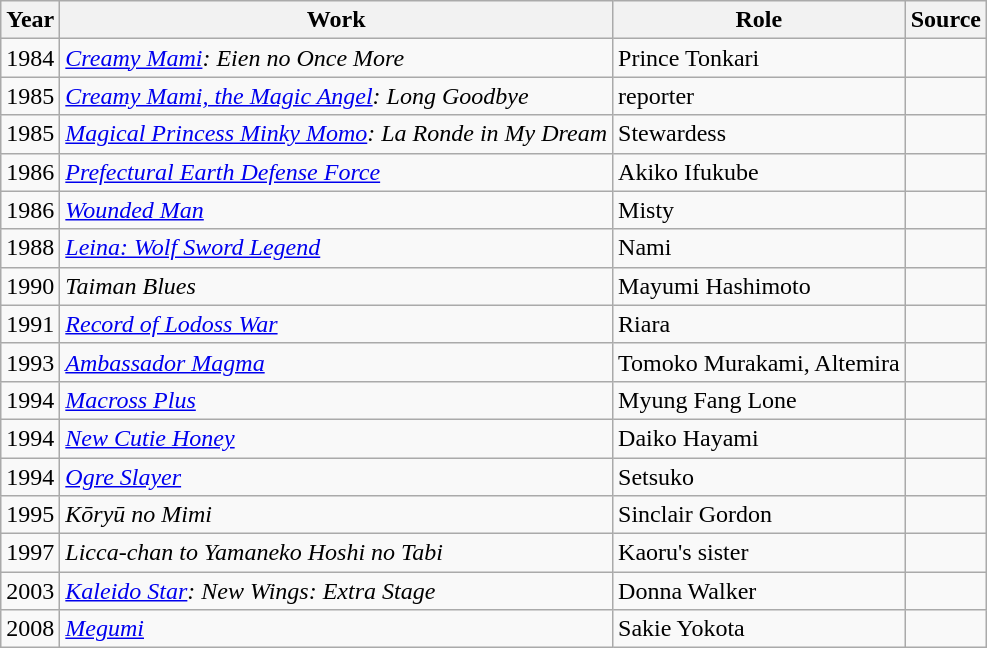<table class="wikitable sortable plainrowheaders">
<tr>
<th>Year</th>
<th>Work</th>
<th>Role</th>
<th class="unsortable">Source</th>
</tr>
<tr>
<td>1984</td>
<td><em><a href='#'>Creamy Mami</a>: Eien no Once More</em></td>
<td>Prince Tonkari</td>
<td></td>
</tr>
<tr>
<td>1985</td>
<td><em><a href='#'>Creamy Mami, the Magic Angel</a>: Long Goodbye</em></td>
<td>reporter</td>
<td></td>
</tr>
<tr>
<td>1985</td>
<td><em><a href='#'>Magical Princess Minky Momo</a>: La Ronde in My Dream</em></td>
<td>Stewardess</td>
<td></td>
</tr>
<tr>
<td>1986</td>
<td><em><a href='#'>Prefectural Earth Defense Force</a></em></td>
<td>Akiko Ifukube</td>
<td></td>
</tr>
<tr>
<td>1986</td>
<td><em><a href='#'>Wounded Man</a></em></td>
<td>Misty</td>
<td></td>
</tr>
<tr>
<td>1988</td>
<td><em><a href='#'>Leina: Wolf Sword Legend</a></em></td>
<td>Nami</td>
<td></td>
</tr>
<tr>
<td>1990</td>
<td><em>Taiman Blues</em></td>
<td>Mayumi Hashimoto</td>
<td></td>
</tr>
<tr>
<td>1991</td>
<td><em><a href='#'>Record of Lodoss War</a></em></td>
<td>Riara</td>
<td></td>
</tr>
<tr>
<td>1993</td>
<td><em><a href='#'>Ambassador Magma</a></em></td>
<td>Tomoko Murakami, Altemira</td>
<td></td>
</tr>
<tr>
<td>1994</td>
<td><em><a href='#'>Macross Plus</a></em></td>
<td>Myung Fang Lone</td>
<td></td>
</tr>
<tr>
<td>1994</td>
<td><em><a href='#'>New Cutie Honey</a></em></td>
<td>Daiko Hayami</td>
<td></td>
</tr>
<tr>
<td>1994</td>
<td><em><a href='#'>Ogre Slayer</a></em></td>
<td>Setsuko</td>
<td></td>
</tr>
<tr>
<td>1995</td>
<td><em>Kōryū no Mimi</em></td>
<td>Sinclair Gordon</td>
<td></td>
</tr>
<tr>
<td>1997</td>
<td><em>Licca-chan to Yamaneko Hoshi no Tabi</em></td>
<td>Kaoru's sister</td>
<td></td>
</tr>
<tr>
<td>2003</td>
<td><em><a href='#'>Kaleido Star</a>: New Wings: Extra Stage</em></td>
<td>Donna Walker</td>
<td></td>
</tr>
<tr>
<td>2008</td>
<td><em><a href='#'>Megumi</a></em></td>
<td>Sakie Yokota</td>
<td></td>
</tr>
</table>
